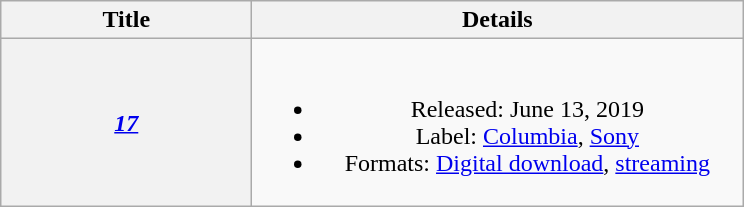<table class="wikitable plainrowheaders" style="text-align:center">
<tr>
<th scope="col" style="width:10em;">Title</th>
<th scope="col" style="width:20em;">Details</th>
</tr>
<tr>
<th scope="row"><em><a href='#'>17</a></em></th>
<td><br><ul><li>Released: June 13, 2019</li><li>Label: <a href='#'>Columbia</a>, <a href='#'>Sony</a></li><li>Formats: <a href='#'>Digital download</a>, <a href='#'>streaming</a></li></ul></td>
</tr>
</table>
